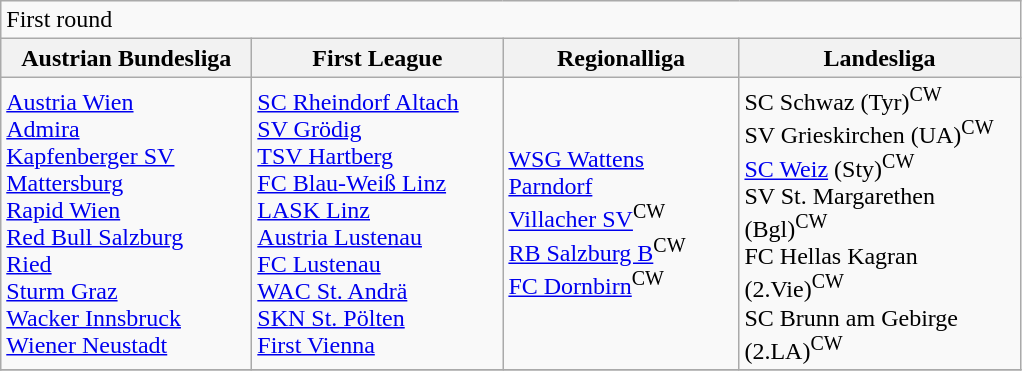<table class="wikitable">
<tr>
<td colspan="4">First round</td>
</tr>
<tr>
<th>Austrian Bundesliga</th>
<th>First League</th>
<th>Regionalliga</th>
<th>Landesliga</th>
</tr>
<tr>
<td width="160"><a href='#'>Austria Wien</a><br><a href='#'>Admira</a><br><a href='#'>Kapfenberger SV</a><br><a href='#'>Mattersburg</a><br><a href='#'>Rapid Wien</a><br><a href='#'>Red Bull Salzburg</a><br><a href='#'>Ried</a><br><a href='#'>Sturm Graz</a><br><a href='#'>Wacker Innsbruck</a><br><a href='#'>Wiener Neustadt</a></td>
<td width="160"><a href='#'>SC Rheindorf Altach</a><br><a href='#'>SV Grödig</a><br><a href='#'>TSV Hartberg</a><br><a href='#'>FC Blau-Weiß Linz</a><br><a href='#'>LASK Linz</a><br><a href='#'>Austria Lustenau</a><br><a href='#'>FC Lustenau</a><br><a href='#'>WAC St. Andrä</a><br><a href='#'>SKN St. Pölten</a><br><a href='#'>First Vienna</a></td>
<td width="150"><a href='#'>WSG Wattens</a><br><a href='#'>Parndorf</a><br><a href='#'>Villacher SV</a><sup>CW</sup><br><a href='#'>RB Salzburg B</a><sup>CW</sup><br><a href='#'>FC Dornbirn</a><sup>CW</sup></td>
<td width="180">SC Schwaz (Tyr)<sup>CW</sup><br>SV Grieskirchen (UA)<sup>CW</sup><br><a href='#'>SC Weiz</a> (Sty)<sup>CW</sup><br>SV St. Margarethen (Bgl)<sup>CW</sup><br>FC Hellas Kagran (2.Vie)<sup>CW</sup><br>SC Brunn am Gebirge (2.LA)<sup>CW</sup></td>
</tr>
<tr>
</tr>
</table>
